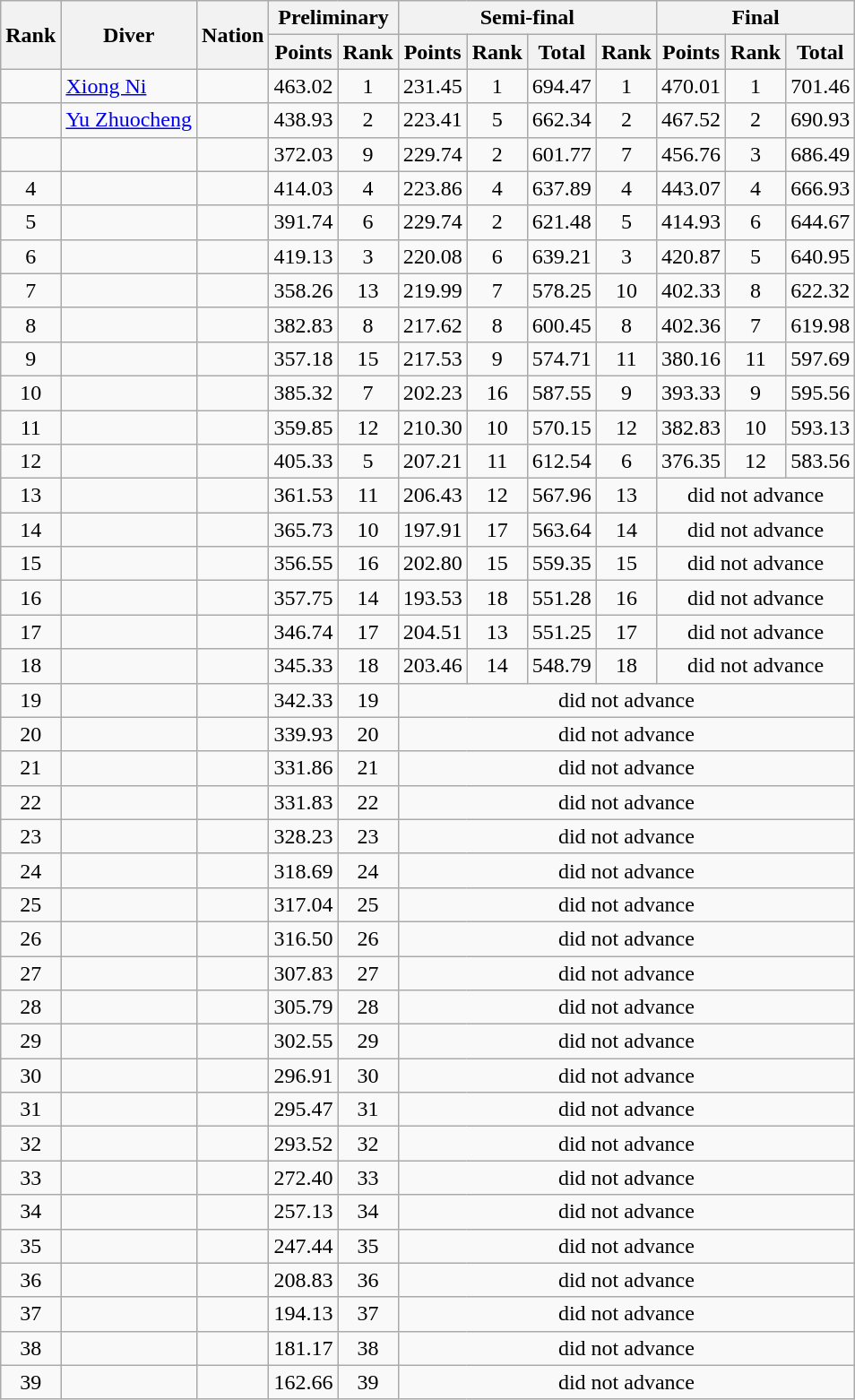<table class="wikitable sortable" style="text-align:center;">
<tr>
<th rowspan=2>Rank</th>
<th rowspan=2>Diver</th>
<th rowspan=2>Nation</th>
<th colspan=2>Preliminary</th>
<th colspan=4>Semi-final</th>
<th colspan=3>Final</th>
</tr>
<tr>
<th>Points</th>
<th>Rank</th>
<th>Points</th>
<th>Rank</th>
<th>Total</th>
<th>Rank</th>
<th>Points</th>
<th>Rank</th>
<th>Total</th>
</tr>
<tr>
<td></td>
<td align=left><a href='#'>Xiong Ni</a></td>
<td align=left></td>
<td>463.02</td>
<td>1</td>
<td>231.45</td>
<td>1</td>
<td>694.47</td>
<td>1</td>
<td>470.01</td>
<td>1</td>
<td>701.46</td>
</tr>
<tr>
<td></td>
<td align=left><a href='#'>Yu Zhuocheng</a></td>
<td align=left></td>
<td>438.93</td>
<td>2</td>
<td>223.41</td>
<td>5</td>
<td>662.34</td>
<td>2</td>
<td>467.52</td>
<td>2</td>
<td>690.93</td>
</tr>
<tr>
<td></td>
<td align=left></td>
<td align=left></td>
<td>372.03</td>
<td>9</td>
<td>229.74</td>
<td>2</td>
<td>601.77</td>
<td>7</td>
<td>456.76</td>
<td>3</td>
<td>686.49</td>
</tr>
<tr>
<td>4</td>
<td align=left></td>
<td align=left></td>
<td>414.03</td>
<td>4</td>
<td>223.86</td>
<td>4</td>
<td>637.89</td>
<td>4</td>
<td>443.07</td>
<td>4</td>
<td>666.93</td>
</tr>
<tr>
<td>5</td>
<td align=left></td>
<td align=left></td>
<td>391.74</td>
<td>6</td>
<td>229.74</td>
<td>2</td>
<td>621.48</td>
<td>5</td>
<td>414.93</td>
<td>6</td>
<td>644.67</td>
</tr>
<tr>
<td>6</td>
<td align=left></td>
<td align=left></td>
<td>419.13</td>
<td>3</td>
<td>220.08</td>
<td>6</td>
<td>639.21</td>
<td>3</td>
<td>420.87</td>
<td>5</td>
<td>640.95</td>
</tr>
<tr>
<td>7</td>
<td align=left></td>
<td align=left></td>
<td>358.26</td>
<td>13</td>
<td>219.99</td>
<td>7</td>
<td>578.25</td>
<td>10</td>
<td>402.33</td>
<td>8</td>
<td>622.32</td>
</tr>
<tr>
<td>8</td>
<td align=left></td>
<td align=left></td>
<td>382.83</td>
<td>8</td>
<td>217.62</td>
<td>8</td>
<td>600.45</td>
<td>8</td>
<td>402.36</td>
<td>7</td>
<td>619.98</td>
</tr>
<tr>
<td>9</td>
<td align=left></td>
<td align=left></td>
<td>357.18</td>
<td>15</td>
<td>217.53</td>
<td>9</td>
<td>574.71</td>
<td>11</td>
<td>380.16</td>
<td>11</td>
<td>597.69</td>
</tr>
<tr>
<td>10</td>
<td align=left></td>
<td align=left></td>
<td>385.32</td>
<td>7</td>
<td>202.23</td>
<td>16</td>
<td>587.55</td>
<td>9</td>
<td>393.33</td>
<td>9</td>
<td>595.56</td>
</tr>
<tr>
<td>11</td>
<td align=left></td>
<td align=left></td>
<td>359.85</td>
<td>12</td>
<td>210.30</td>
<td>10</td>
<td>570.15</td>
<td>12</td>
<td>382.83</td>
<td>10</td>
<td>593.13</td>
</tr>
<tr>
<td>12</td>
<td align=left></td>
<td align=left></td>
<td>405.33</td>
<td>5</td>
<td>207.21</td>
<td>11</td>
<td>612.54</td>
<td>6</td>
<td>376.35</td>
<td>12</td>
<td>583.56</td>
</tr>
<tr>
<td>13</td>
<td align=left></td>
<td align=left></td>
<td>361.53</td>
<td>11</td>
<td>206.43</td>
<td>12</td>
<td>567.96</td>
<td>13</td>
<td colspan=3>did not advance</td>
</tr>
<tr>
<td>14</td>
<td align=left></td>
<td align=left></td>
<td>365.73</td>
<td>10</td>
<td>197.91</td>
<td>17</td>
<td>563.64</td>
<td>14</td>
<td colspan=3>did not advance</td>
</tr>
<tr>
<td>15</td>
<td align=left></td>
<td align=left></td>
<td>356.55</td>
<td>16</td>
<td>202.80</td>
<td>15</td>
<td>559.35</td>
<td>15</td>
<td colspan=3>did not advance</td>
</tr>
<tr>
<td>16</td>
<td align=left></td>
<td align=left></td>
<td>357.75</td>
<td>14</td>
<td>193.53</td>
<td>18</td>
<td>551.28</td>
<td>16</td>
<td colspan=3>did not advance</td>
</tr>
<tr>
<td>17</td>
<td align=left></td>
<td align=left></td>
<td>346.74</td>
<td>17</td>
<td>204.51</td>
<td>13</td>
<td>551.25</td>
<td>17</td>
<td colspan=3>did not advance</td>
</tr>
<tr>
<td>18</td>
<td align=left></td>
<td align=left></td>
<td>345.33</td>
<td>18</td>
<td>203.46</td>
<td>14</td>
<td>548.79</td>
<td>18</td>
<td colspan=3>did not advance</td>
</tr>
<tr>
<td>19</td>
<td align=left></td>
<td align=left></td>
<td>342.33</td>
<td>19</td>
<td colspan=7>did not advance</td>
</tr>
<tr>
<td>20</td>
<td align=left></td>
<td align=left></td>
<td>339.93</td>
<td>20</td>
<td colspan=7>did not advance</td>
</tr>
<tr>
<td>21</td>
<td align=left></td>
<td align=left></td>
<td>331.86</td>
<td>21</td>
<td colspan=7>did not advance</td>
</tr>
<tr>
<td>22</td>
<td align=left></td>
<td align=left></td>
<td>331.83</td>
<td>22</td>
<td colspan=7>did not advance</td>
</tr>
<tr>
<td>23</td>
<td align=left></td>
<td align=left></td>
<td>328.23</td>
<td>23</td>
<td colspan=7>did not advance</td>
</tr>
<tr>
<td>24</td>
<td align=left></td>
<td align=left></td>
<td>318.69</td>
<td>24</td>
<td colspan=7>did not advance</td>
</tr>
<tr>
<td>25</td>
<td align=left></td>
<td align=left></td>
<td>317.04</td>
<td>25</td>
<td colspan=7>did not advance</td>
</tr>
<tr>
<td>26</td>
<td align=left></td>
<td align=left></td>
<td>316.50</td>
<td>26</td>
<td colspan=7>did not advance</td>
</tr>
<tr>
<td>27</td>
<td align=left></td>
<td align=left></td>
<td>307.83</td>
<td>27</td>
<td colspan=7>did not advance</td>
</tr>
<tr>
<td>28</td>
<td align=left></td>
<td align=left></td>
<td>305.79</td>
<td>28</td>
<td colspan=7>did not advance</td>
</tr>
<tr>
<td>29</td>
<td align=left></td>
<td align=left></td>
<td>302.55</td>
<td>29</td>
<td colspan=7>did not advance</td>
</tr>
<tr>
<td>30</td>
<td align=left></td>
<td align=left></td>
<td>296.91</td>
<td>30</td>
<td colspan=7>did not advance</td>
</tr>
<tr>
<td>31</td>
<td align=left></td>
<td align=left></td>
<td>295.47</td>
<td>31</td>
<td colspan=7>did not advance</td>
</tr>
<tr>
<td>32</td>
<td align=left></td>
<td align=left></td>
<td>293.52</td>
<td>32</td>
<td colspan=7>did not advance</td>
</tr>
<tr>
<td>33</td>
<td align=left></td>
<td align=left></td>
<td>272.40</td>
<td>33</td>
<td colspan=7>did not advance</td>
</tr>
<tr>
<td>34</td>
<td align=left></td>
<td align=left></td>
<td>257.13</td>
<td>34</td>
<td colspan=7>did not advance</td>
</tr>
<tr>
<td>35</td>
<td align=left></td>
<td align=left></td>
<td>247.44</td>
<td>35</td>
<td colspan=7>did not advance</td>
</tr>
<tr>
<td>36</td>
<td align=left></td>
<td align=left></td>
<td>208.83</td>
<td>36</td>
<td colspan=7>did not advance</td>
</tr>
<tr>
<td>37</td>
<td align=left></td>
<td align=left></td>
<td>194.13</td>
<td>37</td>
<td colspan=7>did not advance</td>
</tr>
<tr>
<td>38</td>
<td align=left></td>
<td align=left></td>
<td>181.17</td>
<td>38</td>
<td colspan=7>did not advance</td>
</tr>
<tr>
<td>39</td>
<td align=left></td>
<td align=left></td>
<td>162.66</td>
<td>39</td>
<td colspan=7>did not advance</td>
</tr>
</table>
